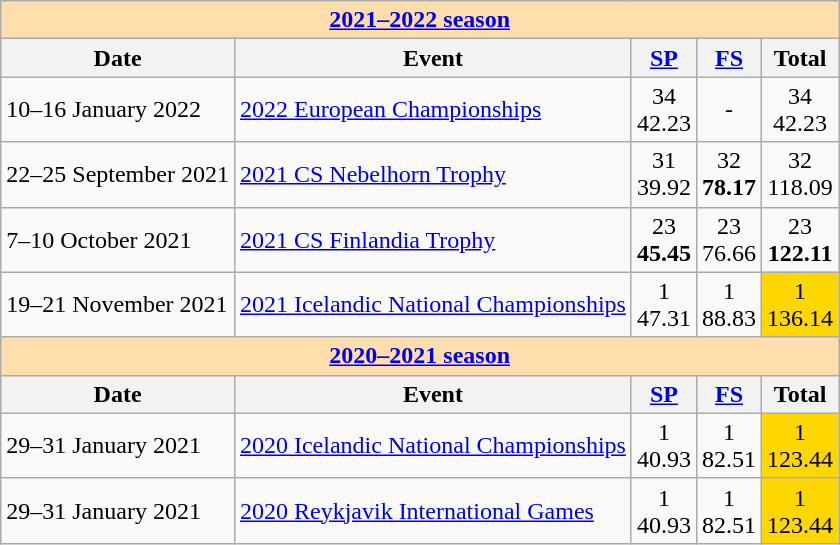<table class="wikitable">
<tr>
<td style="background-color: #ffdead; " colspan=5 align=center><a href='#'><strong>2021–2022 season</strong></a></td>
</tr>
<tr>
<th>Date</th>
<th>Event</th>
<th><a href='#'>SP</a></th>
<th><a href='#'>FS</a></th>
<th>Total</th>
</tr>
<tr>
<td>10–16 January 2022</td>
<td><a href='#'>2022 European Championships</a></td>
<td align=center>34 <br> 42.23</td>
<td align=center>- <br></td>
<td align=center>34 <br> 42.23</td>
</tr>
<tr>
<td>22–25 September 2021</td>
<td><a href='#'>2021 CS Nebelhorn Trophy</a></td>
<td align=center>31 <br> 39.92</td>
<td align=center>32 <br> <strong>78.17</strong></td>
<td align=center>32 <br> 118.09</td>
</tr>
<tr>
<td>7–10 October 2021</td>
<td><a href='#'>2021 CS Finlandia Trophy</a></td>
<td align=center>23 <br> <strong>45.45</strong></td>
<td align=center>23 <br> 76.66</td>
<td align=center>23 <br> <strong>122.11</strong></td>
</tr>
<tr>
<td>19–21 November 2021</td>
<td><a href='#'>2021 Icelandic National Championships</a></td>
<td align=center>1 <br> 47.31</td>
<td align=center>1 <br> 88.83</td>
<td align=center bgcolor=gold>1 <br> 136.14</td>
</tr>
<tr>
<td style="background-color: #ffdead; " colspan=5 align=center><a href='#'><strong>2020–2021 season</strong></a></td>
</tr>
<tr>
<th>Date</th>
<th>Event</th>
<th><a href='#'>SP</a></th>
<th><a href='#'>FS</a></th>
<th>Total</th>
</tr>
<tr>
<td>29–31 January 2021</td>
<td><a href='#'>2020 Icelandic National Championships</a></td>
<td align=center>1 <br> 40.93</td>
<td align=center>1 <br> 82.51</td>
<td align=center bgcolor=gold>1 <br> 123.44</td>
</tr>
<tr>
<td>29–31 January 2021</td>
<td><a href='#'>2020 Reykjavik International Games</a></td>
<td align=center>1 <br> 40.93</td>
<td align=center>1 <br> 82.51</td>
<td align=center bgcolor=gold>1 <br> 123.44</td>
</tr>
</table>
